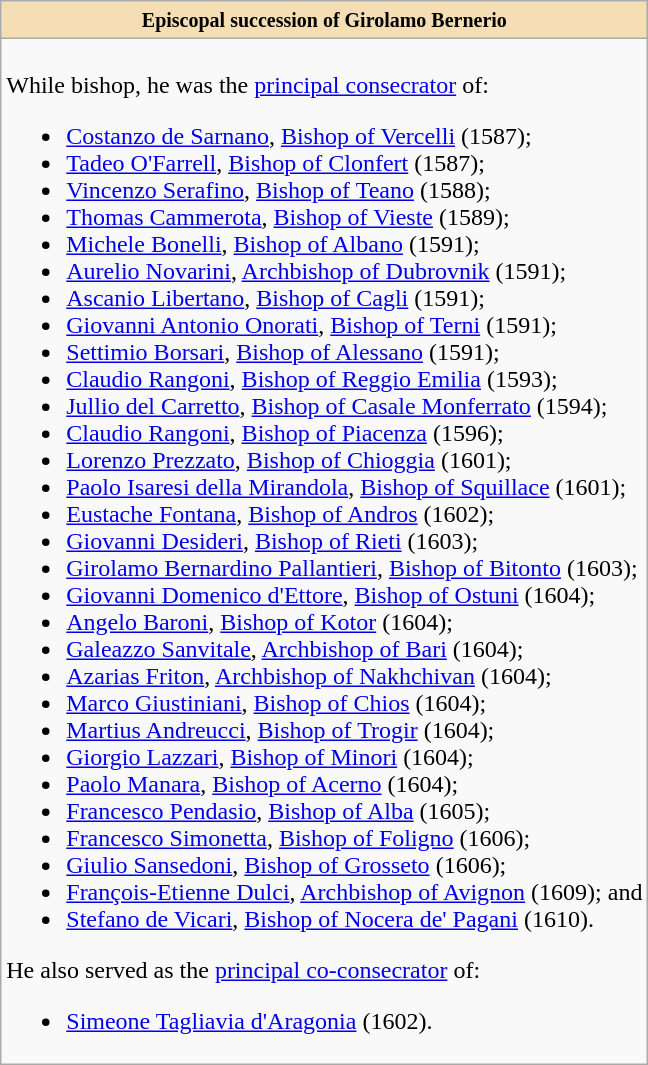<table role="presentation" class="wikitable mw-collapsible mw-collapsed"|>
<tr>
<th style="background:#F5DEB3"><small>Episcopal succession of Girolamo Bernerio</small></th>
</tr>
<tr>
<td><br>While bishop, he was the <a href='#'>principal consecrator</a> of:<ul><li><a href='#'>Costanzo de Sarnano</a>, <a href='#'>Bishop of Vercelli</a> (1587);</li><li><a href='#'>Tadeo O'Farrell</a>, <a href='#'>Bishop of Clonfert</a> (1587);</li><li><a href='#'>Vincenzo Serafino</a>, <a href='#'>Bishop of Teano</a> (1588);</li><li><a href='#'>Thomas Cammerota</a>, <a href='#'>Bishop of Vieste</a> (1589);</li><li><a href='#'>Michele Bonelli</a>, <a href='#'>Bishop of Albano</a> (1591);</li><li><a href='#'>Aurelio Novarini</a>, <a href='#'>Archbishop of Dubrovnik</a> (1591);</li><li><a href='#'>Ascanio Libertano</a>, <a href='#'>Bishop of Cagli</a> (1591);</li><li><a href='#'>Giovanni Antonio Onorati</a>, <a href='#'>Bishop of Terni</a> (1591);</li><li><a href='#'>Settimio Borsari</a>, <a href='#'>Bishop of Alessano</a> (1591);</li><li><a href='#'>Claudio Rangoni</a>, <a href='#'>Bishop of Reggio Emilia</a> (1593);</li><li><a href='#'>Jullio del Carretto</a>, <a href='#'>Bishop of Casale Monferrato</a> (1594);</li><li><a href='#'>Claudio Rangoni</a>, <a href='#'>Bishop of Piacenza</a> (1596);</li><li><a href='#'>Lorenzo Prezzato</a>, <a href='#'>Bishop of Chioggia</a> (1601);</li><li><a href='#'>Paolo Isaresi della Mirandola</a>, <a href='#'>Bishop of Squillace</a> (1601);</li><li><a href='#'>Eustache Fontana</a>, <a href='#'>Bishop of Andros</a> (1602);</li><li><a href='#'>Giovanni Desideri</a>, <a href='#'>Bishop of Rieti</a> (1603);</li><li><a href='#'>Girolamo Bernardino Pallantieri</a>, <a href='#'>Bishop of Bitonto</a> (1603);</li><li><a href='#'>Giovanni Domenico d'Ettore</a>, <a href='#'>Bishop of Ostuni</a> (1604);</li><li><a href='#'>Angelo Baroni</a>, <a href='#'>Bishop of Kotor</a> (1604);</li><li><a href='#'>Galeazzo Sanvitale</a>, <a href='#'>Archbishop of Bari</a> (1604);</li><li><a href='#'>Azarias Friton</a>, <a href='#'>Archbishop of Nakhchivan</a> (1604);</li><li><a href='#'>Marco Giustiniani</a>, <a href='#'>Bishop of Chios</a> (1604);</li><li><a href='#'>Martius Andreucci</a>, <a href='#'>Bishop of Trogir</a> (1604);</li><li><a href='#'>Giorgio Lazzari</a>, <a href='#'>Bishop of Minori</a> (1604);</li><li><a href='#'>Paolo Manara</a>, <a href='#'>Bishop of Acerno</a> (1604);</li><li><a href='#'>Francesco Pendasio</a>, <a href='#'>Bishop of Alba</a> (1605);</li><li><a href='#'>Francesco Simonetta</a>, <a href='#'>Bishop of Foligno</a> (1606);</li><li><a href='#'>Giulio Sansedoni</a>, <a href='#'>Bishop of Grosseto</a> (1606);</li><li><a href='#'>François-Etienne Dulci</a>, <a href='#'>Archbishop of Avignon</a> (1609); and</li><li><a href='#'>Stefano de Vicari</a>, <a href='#'>Bishop of Nocera de' Pagani</a> (1610).</li></ul>He also served as the <a href='#'>principal co-consecrator</a> of:<ul><li><a href='#'>Simeone Tagliavia d'Aragonia</a> (1602).</li></ul></td>
</tr>
</table>
